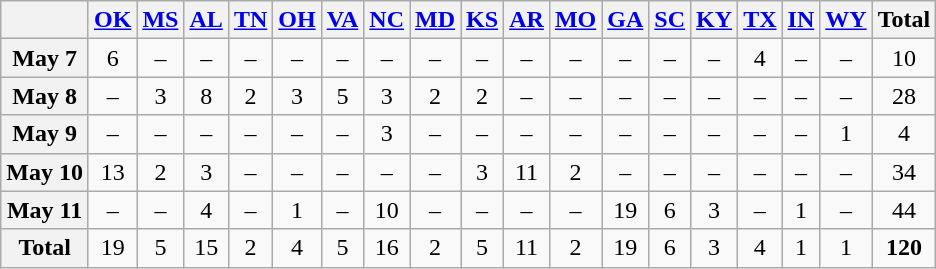<table class="wikitable" style="text-align:center;">
<tr>
<th></th>
<th><a href='#'>OK</a></th>
<th><a href='#'>MS</a></th>
<th><a href='#'>AL</a></th>
<th><a href='#'>TN</a></th>
<th><a href='#'>OH</a></th>
<th><a href='#'>VA</a></th>
<th><a href='#'>NC</a></th>
<th><a href='#'>MD</a></th>
<th><a href='#'>KS</a></th>
<th><a href='#'>AR</a></th>
<th><a href='#'>MO</a></th>
<th><a href='#'>GA</a></th>
<th><a href='#'>SC</a></th>
<th><a href='#'>KY</a></th>
<th><a href='#'>TX</a></th>
<th><a href='#'>IN</a></th>
<th><a href='#'>WY</a></th>
<th>Total</th>
</tr>
<tr>
<th>May 7</th>
<td>6</td>
<td>–</td>
<td>–</td>
<td>–</td>
<td>–</td>
<td>–</td>
<td>–</td>
<td>–</td>
<td>–</td>
<td>–</td>
<td>–</td>
<td>–</td>
<td>–</td>
<td>–</td>
<td>4</td>
<td>–</td>
<td>–</td>
<td>10</td>
</tr>
<tr>
<th>May 8</th>
<td>–</td>
<td>3</td>
<td>8</td>
<td>2</td>
<td>3</td>
<td>5</td>
<td>3</td>
<td>2</td>
<td>2</td>
<td>–</td>
<td>–</td>
<td>–</td>
<td>–</td>
<td>–</td>
<td>–</td>
<td>–</td>
<td>–</td>
<td>28</td>
</tr>
<tr>
<th>May 9</th>
<td>–</td>
<td>–</td>
<td>–</td>
<td>–</td>
<td>–</td>
<td>–</td>
<td>3</td>
<td>–</td>
<td>–</td>
<td>–</td>
<td>–</td>
<td>–</td>
<td>–</td>
<td>–</td>
<td>–</td>
<td>–</td>
<td>1</td>
<td>4</td>
</tr>
<tr>
<th>May 10</th>
<td>13</td>
<td>2</td>
<td>3</td>
<td>–</td>
<td>–</td>
<td>–</td>
<td>–</td>
<td>–</td>
<td>3</td>
<td>11</td>
<td>2</td>
<td>–</td>
<td>–</td>
<td>–</td>
<td>–</td>
<td>–</td>
<td>–</td>
<td>34</td>
</tr>
<tr>
<th>May 11</th>
<td>–</td>
<td>–</td>
<td>4</td>
<td>–</td>
<td>1</td>
<td>–</td>
<td>10</td>
<td>–</td>
<td>–</td>
<td>–</td>
<td>–</td>
<td>19</td>
<td>6</td>
<td>3</td>
<td>–</td>
<td>1</td>
<td>–</td>
<td>44</td>
</tr>
<tr>
<th>Total</th>
<td>19</td>
<td>5</td>
<td>15</td>
<td>2</td>
<td>4</td>
<td>5</td>
<td>16</td>
<td>2</td>
<td>5</td>
<td>11</td>
<td>2</td>
<td>19</td>
<td>6</td>
<td>3</td>
<td>4</td>
<td>1</td>
<td>1</td>
<td><strong>120</strong></td>
</tr>
</table>
